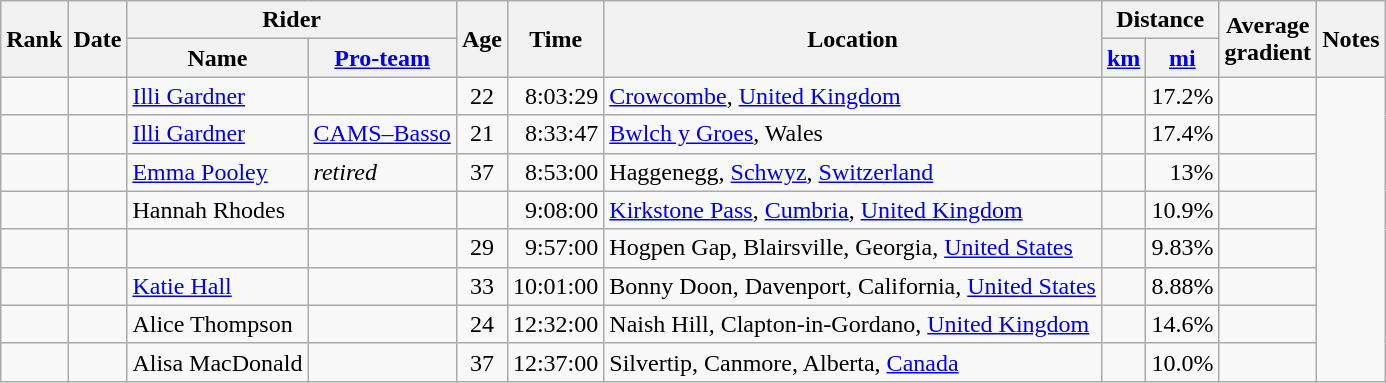<table class="wikitable sortable">
<tr>
<th rowspan=2>Rank</th>
<th rowspan=2>Date</th>
<th colspan=2>Rider</th>
<th rowspan=2>Age<br></th>
<th rowspan=2>Time</th>
<th rowspan=2>Location</th>
<th colspan=2>Distance</th>
<th rowspan=2>Average<br>gradient</th>
<th rowspan=2>Notes</th>
</tr>
<tr>
<th>Name</th>
<th><a href='#'>Pro-</a><a href='#'>team</a></th>
<th><a href='#'>km</a></th>
<th><a href='#'>mi</a></th>
</tr>
<tr>
<td align=center></td>
<td align=center></td>
<td> <a href='#'>Illi Gardner</a></td>
<td></td>
<td align=center>22</td>
<td align=right>8:03:29</td>
<td><a href='#'>Crowcombe</a>, <a href='#'>United Kingdom</a></td>
<td></td>
<td align=right>17.2%</td>
<td></td>
</tr>
<tr>
<td align=center></td>
<td align=center></td>
<td> <a href='#'>Illi Gardner</a></td>
<td><a href='#'>CAMS–Basso</a></td>
<td align=center>21</td>
<td align=right>8:33:47</td>
<td><a href='#'>Bwlch y Groes</a>, Wales</td>
<td></td>
<td align=right>17.4%</td>
<td></td>
</tr>
<tr>
<td align=center></td>
<td align=center></td>
<td> <a href='#'>Emma Pooley</a></td>
<td><em>retired</em></td>
<td align=center>37</td>
<td align=right>8:53:00</td>
<td>Haggenegg, <a href='#'>Schwyz</a>, <a href='#'>Switzerland</a></td>
<td></td>
<td align=right>13%</td>
<td></td>
</tr>
<tr>
<td align=center></td>
<td align=center></td>
<td> Hannah Rhodes</td>
<td></td>
<td align=center></td>
<td align=right>9:08:00</td>
<td><a href='#'>Kirkstone Pass</a>, <a href='#'>Cumbria</a>, <a href='#'>United Kingdom</a></td>
<td></td>
<td align=right>10.9%</td>
<td></td>
</tr>
<tr>
<td align=center></td>
<td align=center></td>
<td></td>
<td></td>
<td align=center>29</td>
<td align=right>9:57:00</td>
<td>Hogpen Gap, Blairsville, Georgia, <a href='#'>United States</a></td>
<td></td>
<td align=right>9.83%</td>
<td></td>
</tr>
<tr>
<td align=center></td>
<td align=center></td>
<td> <a href='#'>Katie Hall</a></td>
<td></td>
<td align=center>33</td>
<td align=right>10:01:00</td>
<td>Bonny Doon, Davenport, California, <a href='#'>United States</a></td>
<td></td>
<td align=right>8.88%</td>
<td></td>
</tr>
<tr>
<td align=center></td>
<td align=center></td>
<td> Alice Thompson</td>
<td></td>
<td align=center>24</td>
<td align=right>12:32:00</td>
<td>Naish Hill, Clapton-in-Gordano, <a href='#'>United Kingdom</a></td>
<td></td>
<td align=right>14.6%</td>
<td></td>
</tr>
<tr>
<td align=center></td>
<td align=center></td>
<td> Alisa MacDonald</td>
<td></td>
<td align=center>37</td>
<td align=right>12:37:00</td>
<td>Silvertip, Canmore, Alberta, <a href='#'>Canada</a></td>
<td></td>
<td align=right>10.0%</td>
<td></td>
</tr>
</table>
